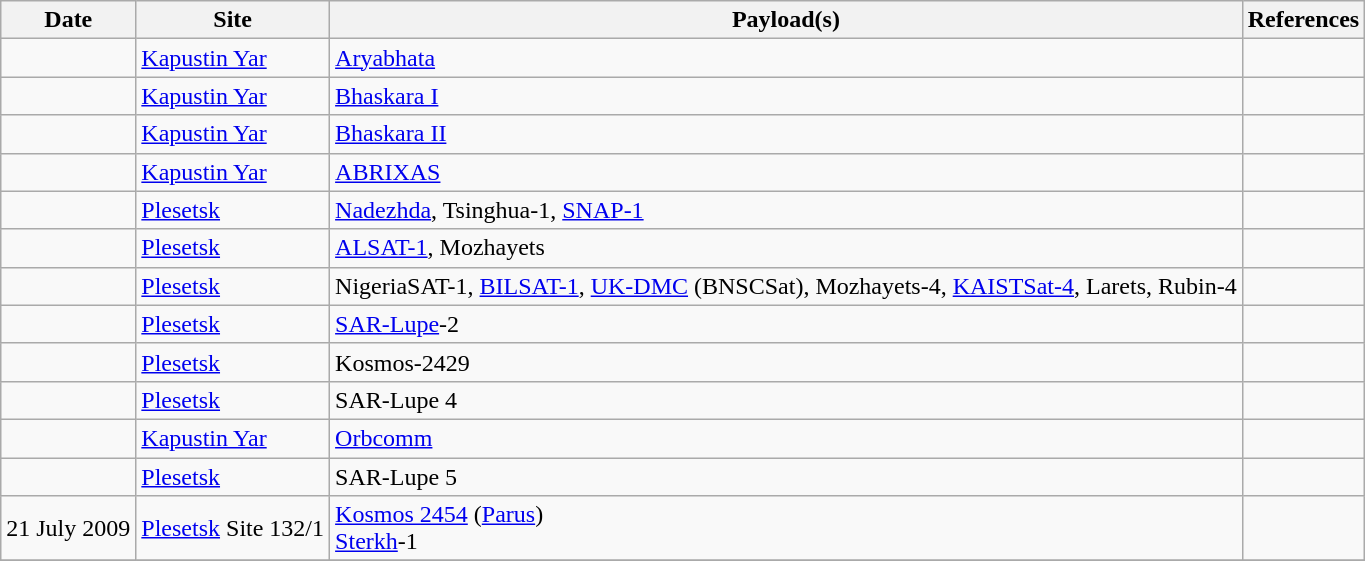<table class="wikitable">
<tr>
<th>Date</th>
<th>Site</th>
<th>Payload(s)</th>
<th>References</th>
</tr>
<tr>
<td></td>
<td><a href='#'>Kapustin Yar</a></td>
<td><a href='#'>Aryabhata</a></td>
<td></td>
</tr>
<tr>
<td></td>
<td><a href='#'>Kapustin Yar</a></td>
<td><a href='#'>Bhaskara I</a></td>
<td></td>
</tr>
<tr>
<td></td>
<td><a href='#'>Kapustin Yar</a></td>
<td><a href='#'>Bhaskara II</a></td>
<td></td>
</tr>
<tr>
<td></td>
<td><a href='#'>Kapustin Yar</a></td>
<td><a href='#'>ABRIXAS</a></td>
<td></td>
</tr>
<tr>
<td></td>
<td><a href='#'>Plesetsk</a></td>
<td><a href='#'>Nadezhda</a>, Tsinghua-1, <a href='#'>SNAP-1</a></td>
<td></td>
</tr>
<tr>
<td></td>
<td><a href='#'>Plesetsk</a></td>
<td><a href='#'>ALSAT-1</a>, Mozhayets</td>
<td></td>
</tr>
<tr>
<td></td>
<td><a href='#'>Plesetsk</a></td>
<td>NigeriaSAT-1, <a href='#'>BILSAT-1</a>, <a href='#'>UK-DMC</a> (BNSCSat), Mozhayets-4, <a href='#'>KAISTSat-4</a>, Larets, Rubin-4</td>
<td></td>
</tr>
<tr>
<td></td>
<td><a href='#'>Plesetsk</a></td>
<td><a href='#'>SAR-Lupe</a>-2</td>
<td></td>
</tr>
<tr>
<td></td>
<td><a href='#'>Plesetsk</a></td>
<td>Kosmos-2429</td>
<td></td>
</tr>
<tr>
<td></td>
<td><a href='#'>Plesetsk</a></td>
<td>SAR-Lupe 4</td>
<td></td>
</tr>
<tr>
<td></td>
<td><a href='#'>Kapustin Yar</a></td>
<td><a href='#'>Orbcomm</a></td>
<td></td>
</tr>
<tr>
<td></td>
<td><a href='#'>Plesetsk</a></td>
<td>SAR-Lupe 5</td>
<td></td>
</tr>
<tr>
<td>21 July 2009</td>
<td><a href='#'>Plesetsk</a> Site 132/1</td>
<td><a href='#'>Kosmos 2454</a> (<a href='#'>Parus</a>)<br><a href='#'>Sterkh</a>-1</td>
<td></td>
</tr>
<tr>
</tr>
</table>
